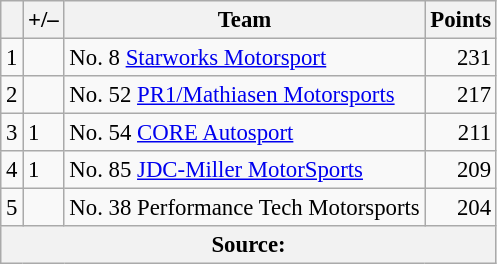<table class="wikitable" style="font-size: 95%;">
<tr>
<th scope="col"></th>
<th scope="col">+/–</th>
<th scope="col">Team</th>
<th scope="col">Points</th>
</tr>
<tr>
<td align=center>1</td>
<td align="left"></td>
<td> No. 8 <a href='#'>Starworks Motorsport</a></td>
<td align=right>231</td>
</tr>
<tr>
<td align=center>2</td>
<td align="left"></td>
<td> No. 52 <a href='#'>PR1/Mathiasen Motorsports</a></td>
<td align=right>217</td>
</tr>
<tr>
<td align=center>3</td>
<td align="left"> 1</td>
<td> No. 54 <a href='#'>CORE Autosport</a></td>
<td align=right>211</td>
</tr>
<tr>
<td align=center>4</td>
<td align="left"> 1</td>
<td> No. 85 <a href='#'>JDC-Miller MotorSports</a></td>
<td align=right>209</td>
</tr>
<tr>
<td align=center>5</td>
<td align="left"></td>
<td> No. 38 Performance Tech Motorsports</td>
<td align=right>204</td>
</tr>
<tr>
<th colspan=5>Source:</th>
</tr>
</table>
